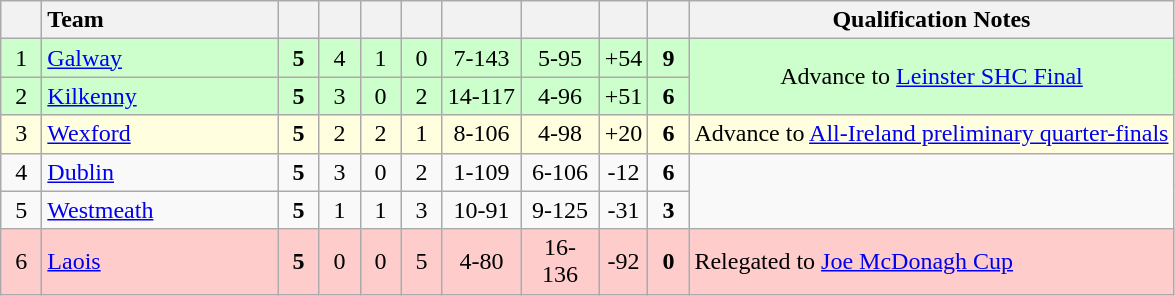<table class="wikitable" style="text-align:center">
<tr>
<th width="20"></th>
<th width="150" style="text-align:left;">Team</th>
<th width="20"></th>
<th width="20"></th>
<th width="20"></th>
<th width="20"></th>
<th width="45"></th>
<th width="45"></th>
<th width="20"></th>
<th width="20"></th>
<th>Qualification Notes</th>
</tr>
<tr style="background:#ccffcc">
<td>1</td>
<td align="left"> <a href='#'>Galway</a></td>
<td><strong>5</strong></td>
<td>4</td>
<td>1</td>
<td>0</td>
<td>7-143</td>
<td>5-95</td>
<td>+54</td>
<td><strong>9</strong></td>
<td rowspan="2">Advance to <a href='#'>Leinster SHC Final</a></td>
</tr>
<tr style="background:#ccffcc">
<td>2</td>
<td align="left"> <a href='#'>Kilkenny</a></td>
<td><strong>5</strong></td>
<td>3</td>
<td>0</td>
<td>2</td>
<td>14-117</td>
<td>4-96</td>
<td>+51</td>
<td><strong>6</strong></td>
</tr>
<tr style="background:#FFFFE0">
<td>3</td>
<td align="left"> <a href='#'>Wexford</a></td>
<td><strong>5</strong></td>
<td>2</td>
<td>2</td>
<td>1</td>
<td>8-106</td>
<td>4-98</td>
<td>+20</td>
<td><strong>6</strong></td>
<td>Advance to <a href='#'>All-Ireland preliminary quarter-finals</a></td>
</tr>
<tr>
<td>4</td>
<td align="left"> <a href='#'>Dublin</a></td>
<td><strong>5</strong></td>
<td>3</td>
<td>0</td>
<td>2</td>
<td>1-109</td>
<td>6-106</td>
<td>-12</td>
<td><strong>6</strong></td>
<td rowspan="2"></td>
</tr>
<tr style="">
<td>5</td>
<td align="left"> <a href='#'>Westmeath</a></td>
<td><strong>5</strong></td>
<td>1</td>
<td>1</td>
<td>3</td>
<td>10-91</td>
<td>9-125</td>
<td>-31</td>
<td><strong>3</strong></td>
</tr>
<tr style="background:#ffcccc">
<td>6</td>
<td align="left"> <a href='#'>Laois</a></td>
<td><strong>5</strong></td>
<td>0</td>
<td>0</td>
<td>5</td>
<td>4-80</td>
<td>16-136</td>
<td>-92</td>
<td><strong>0</strong></td>
<td style="text-align:left;">Relegated to <a href='#'>Joe McDonagh Cup</a></td>
</tr>
</table>
